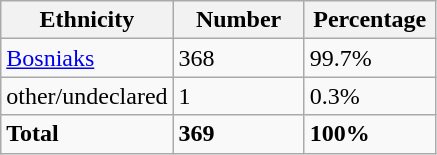<table class="wikitable">
<tr>
<th width="100px">Ethnicity</th>
<th width="80px">Number</th>
<th width="80px">Percentage</th>
</tr>
<tr>
<td><a href='#'>Bosniaks</a></td>
<td>368</td>
<td>99.7%</td>
</tr>
<tr>
<td>other/undeclared</td>
<td>1</td>
<td>0.3%</td>
</tr>
<tr>
<td><strong>Total</strong></td>
<td><strong>369</strong></td>
<td><strong>100%</strong></td>
</tr>
</table>
